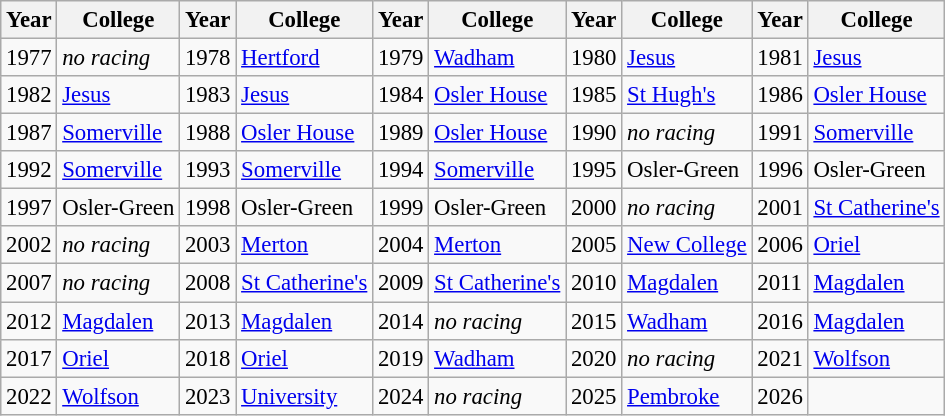<table class="wikitable" style="font-size:95%; padding:2px;">
<tr>
<th>Year</th>
<th>College</th>
<th>Year</th>
<th>College</th>
<th>Year</th>
<th>College</th>
<th>Year</th>
<th>College</th>
<th>Year</th>
<th>College</th>
</tr>
<tr>
<td>1977</td>
<td><em>no racing</em> </td>
<td>1978</td>
<td> <a href='#'>Hertford</a></td>
<td>1979</td>
<td> <a href='#'>Wadham</a></td>
<td>1980</td>
<td> <a href='#'>Jesus</a></td>
<td>1981</td>
<td> <a href='#'>Jesus</a></td>
</tr>
<tr>
<td>1982</td>
<td> <a href='#'>Jesus</a></td>
<td>1983</td>
<td> <a href='#'>Jesus</a></td>
<td>1984</td>
<td><a href='#'>Osler House</a></td>
<td>1985</td>
<td> <a href='#'>St Hugh's</a></td>
<td>1986</td>
<td><a href='#'>Osler House</a> </td>
</tr>
<tr>
<td>1987</td>
<td> <a href='#'>Somerville</a></td>
<td>1988</td>
<td><a href='#'>Osler House</a></td>
<td>1989</td>
<td><a href='#'>Osler House</a></td>
<td>1990</td>
<td><em>no racing</em> </td>
<td>1991</td>
<td> <a href='#'>Somerville</a></td>
</tr>
<tr>
<td>1992</td>
<td> <a href='#'>Somerville</a></td>
<td>1993</td>
<td> <a href='#'>Somerville</a></td>
<td>1994</td>
<td> <a href='#'>Somerville</a> </td>
<td>1995</td>
<td>Osler-Green </td>
<td>1996</td>
<td>Osler-Green</td>
</tr>
<tr>
<td>1997</td>
<td>Osler-Green</td>
<td>1998</td>
<td>Osler-Green </td>
<td>1999</td>
<td>Osler-Green</td>
<td>2000</td>
<td><em>no racing</em> </td>
<td>2001</td>
<td> <a href='#'>St Catherine's</a></td>
</tr>
<tr>
<td>2002</td>
<td><em>no racing</em> </td>
<td>2003</td>
<td> <a href='#'>Merton</a> </td>
<td>2004</td>
<td> <a href='#'>Merton</a></td>
<td>2005</td>
<td> <a href='#'>New College</a></td>
<td>2006</td>
<td> <a href='#'>Oriel</a></td>
</tr>
<tr>
<td>2007</td>
<td><em>no racing</em> </td>
<td>2008</td>
<td> <a href='#'>St Catherine's</a></td>
<td>2009</td>
<td> <a href='#'>St Catherine's</a></td>
<td>2010</td>
<td> <a href='#'>Magdalen</a></td>
<td>2011</td>
<td> <a href='#'>Magdalen</a></td>
</tr>
<tr>
<td>2012</td>
<td> <a href='#'>Magdalen</a></td>
<td>2013</td>
<td> <a href='#'>Magdalen</a></td>
<td>2014</td>
<td><em>no racing</em> </td>
<td>2015</td>
<td> <a href='#'>Wadham</a></td>
<td>2016</td>
<td> <a href='#'>Magdalen</a></td>
</tr>
<tr>
<td>2017</td>
<td> <a href='#'>Oriel</a></td>
<td>2018</td>
<td> <a href='#'>Oriel</a> </td>
<td>2019</td>
<td> <a href='#'>Wadham</a></td>
<td>2020</td>
<td><em>no racing</em> </td>
<td>2021</td>
<td> <a href='#'>Wolfson</a> </td>
</tr>
<tr>
<td>2022</td>
<td> <a href='#'>Wolfson</a></td>
<td>2023</td>
<td> <a href='#'>University</a></td>
<td>2024</td>
<td><em>no racing</em> </td>
<td>2025</td>
<td> <a href='#'>Pembroke</a> </td>
<td>2026</td>
<td></td>
</tr>
</table>
